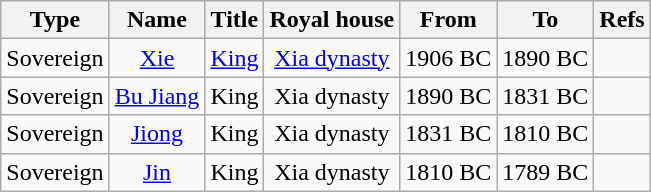<table style="text-align:center;" class="wikitable">
<tr>
<th>Type</th>
<th>Name</th>
<th>Title</th>
<th>Royal house</th>
<th>From</th>
<th>To</th>
<th>Refs</th>
</tr>
<tr>
<td>Sovereign</td>
<td><a href='#'>Xie</a></td>
<td><a href='#'>King</a></td>
<td><a href='#'>Xia dynasty</a></td>
<td>1906 BC</td>
<td>1890 BC</td>
<td></td>
</tr>
<tr>
<td>Sovereign</td>
<td><a href='#'>Bu Jiang</a></td>
<td>King</td>
<td>Xia dynasty</td>
<td>1890 BC</td>
<td>1831 BC</td>
<td></td>
</tr>
<tr>
<td>Sovereign</td>
<td><a href='#'>Jiong</a></td>
<td>King</td>
<td>Xia dynasty</td>
<td>1831 BC</td>
<td>1810 BC</td>
<td></td>
</tr>
<tr>
<td>Sovereign</td>
<td><a href='#'>Jin</a></td>
<td>King</td>
<td>Xia dynasty</td>
<td>1810 BC</td>
<td>1789 BC</td>
<td></td>
</tr>
</table>
